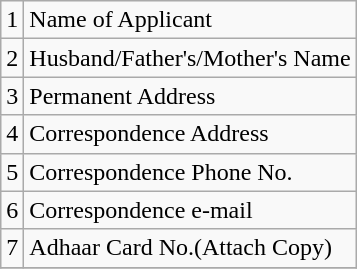<table class="wikitable">
<tr>
<td>1</td>
<td>Name of Applicant</td>
</tr>
<tr>
<td>2</td>
<td>Husband/Father's/Mother's Name</td>
</tr>
<tr>
<td>3</td>
<td>Permanent Address</td>
</tr>
<tr>
<td>4</td>
<td>Correspondence Address</td>
</tr>
<tr>
<td>5</td>
<td>Correspondence Phone No.</td>
</tr>
<tr>
<td>6</td>
<td>Correspondence e-mail</td>
</tr>
<tr>
<td>7</td>
<td>Adhaar Card No.(Attach Copy)</td>
</tr>
<tr>
</tr>
</table>
